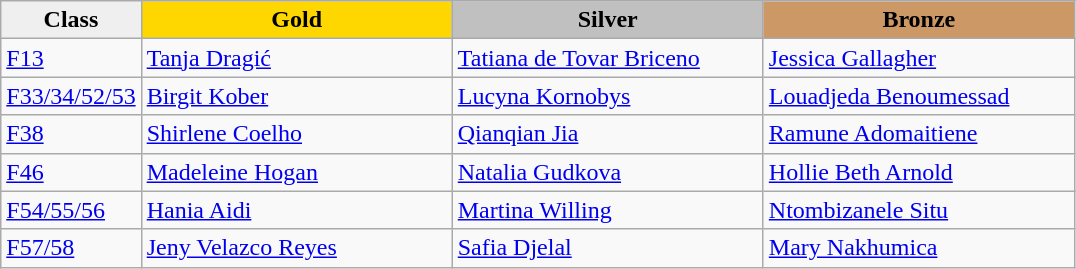<table class="wikitable" style="text-align:left">
<tr align="center">
<td bgcolor=efefef><strong>Class</strong></td>
<td width=200 bgcolor=gold><strong>Gold</strong></td>
<td width=200 bgcolor=silver><strong>Silver</strong></td>
<td width=200 bgcolor=CC9966><strong>Bronze</strong></td>
</tr>
<tr>
<td><a href='#'>F13</a></td>
<td><a href='#'>Tanja Dragić</a><br><em> </em></td>
<td><a href='#'>Tatiana de Tovar Briceno</a><br><em> </em></td>
<td><a href='#'>Jessica Gallagher</a><br><em> </em></td>
</tr>
<tr>
<td><a href='#'>F33/34/52/53</a></td>
<td><a href='#'>Birgit Kober</a><br><em> </em></td>
<td><a href='#'>Lucyna Kornobys</a><br><em> </em></td>
<td><a href='#'>Louadjeda Benoumessad</a><br><em> </em></td>
</tr>
<tr>
<td><a href='#'>F38</a></td>
<td><a href='#'>Shirlene Coelho</a><br><em> </em></td>
<td><a href='#'>Qianqian Jia</a><br><em> </em></td>
<td><a href='#'>Ramune Adomaitiene</a><br><em> </em></td>
</tr>
<tr>
<td><a href='#'>F46</a></td>
<td><a href='#'>Madeleine Hogan</a><br><em> </em></td>
<td><a href='#'>Natalia Gudkova</a><br><em> </em></td>
<td><a href='#'>Hollie Beth Arnold</a><br><em> </em></td>
</tr>
<tr>
<td><a href='#'>F54/55/56</a></td>
<td><a href='#'>Hania Aidi</a><br><em> </em></td>
<td><a href='#'>Martina Willing</a><br><em> </em></td>
<td><a href='#'>Ntombizanele Situ</a><br><em> </em></td>
</tr>
<tr>
<td><a href='#'>F57/58</a></td>
<td><a href='#'>Jeny Velazco Reyes</a><br><em> </em></td>
<td><a href='#'>Safia Djelal</a><br><em> </em></td>
<td><a href='#'>Mary Nakhumica</a><br><em> </em></td>
</tr>
</table>
